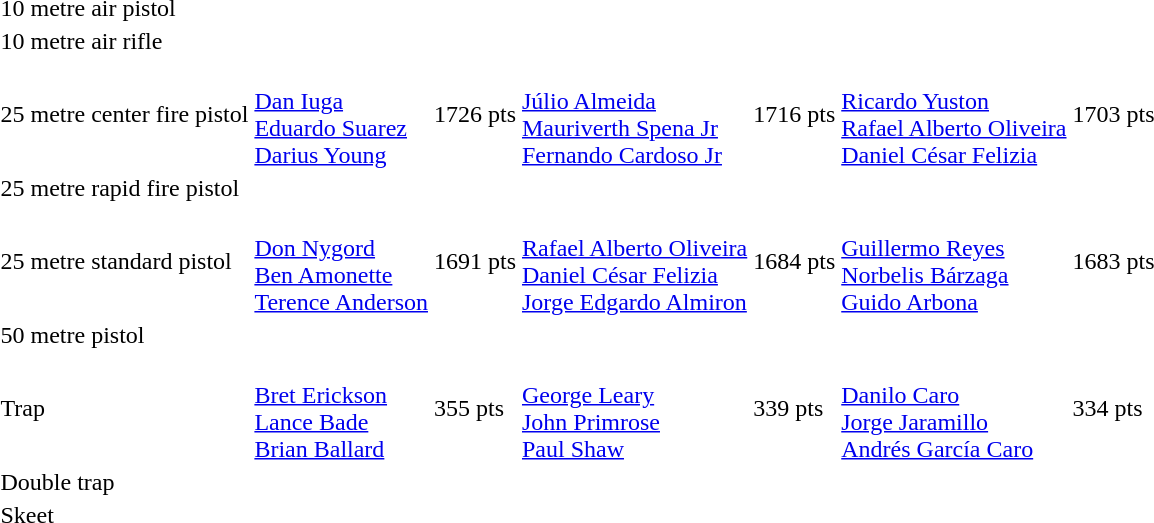<table>
<tr>
<td>10 metre air pistol<br></td>
<td></td>
<td></td>
<td></td>
<td></td>
<td></td>
<td></td>
</tr>
<tr>
<td>10 metre air rifle<br></td>
<td></td>
<td></td>
<td></td>
<td></td>
<td></td>
<td></td>
</tr>
<tr>
<td>25 metre center fire pistol</td>
<td><br><a href='#'>Dan Iuga</a><br><a href='#'>Eduardo Suarez</a><br><a href='#'>Darius Young</a></td>
<td>1726 pts</td>
<td><br><a href='#'>Júlio Almeida</a><br><a href='#'>Mauriverth Spena Jr</a><br><a href='#'>Fernando Cardoso Jr</a></td>
<td>1716 pts</td>
<td><br><a href='#'>Ricardo Yuston</a><br><a href='#'>Rafael Alberto Oliveira</a><br><a href='#'>Daniel César Felizia</a></td>
<td>1703 pts</td>
</tr>
<tr>
<td>25 metre rapid fire pistol<br></td>
<td></td>
<td></td>
<td></td>
<td></td>
<td></td>
<td></td>
</tr>
<tr>
<td>25 metre standard pistol<br></td>
<td><br><a href='#'>Don Nygord</a><br><a href='#'>Ben Amonette</a><br><a href='#'>Terence Anderson</a></td>
<td>1691 pts</td>
<td><br><a href='#'>Rafael Alberto Oliveira</a><br><a href='#'>Daniel César Felizia</a><br><a href='#'>Jorge Edgardo Almiron</a></td>
<td>1684 pts</td>
<td><br><a href='#'>Guillermo Reyes</a><br><a href='#'>Norbelis Bárzaga</a><br><a href='#'>Guido Arbona</a></td>
<td>1683 pts</td>
</tr>
<tr>
<td>50 metre pistol<br></td>
<td></td>
<td></td>
<td></td>
<td></td>
<td></td>
<td></td>
</tr>
<tr>
<td>Trap<br></td>
<td><br><a href='#'>Bret Erickson</a><br><a href='#'>Lance Bade</a><br><a href='#'>Brian Ballard</a></td>
<td>355 pts</td>
<td><br><a href='#'>George Leary</a><br><a href='#'>John Primrose</a><br><a href='#'>Paul Shaw</a></td>
<td>339 pts</td>
<td><br><a href='#'>Danilo Caro</a><br><a href='#'>Jorge Jaramillo</a><br><a href='#'>Andrés García Caro</a></td>
<td>334 pts</td>
</tr>
<tr>
<td>Double trap<br></td>
<td></td>
<td></td>
<td></td>
<td></td>
<td></td>
<td></td>
</tr>
<tr>
<td>Skeet<br></td>
<td></td>
<td></td>
<td></td>
<td></td>
<td></td>
<td></td>
</tr>
</table>
